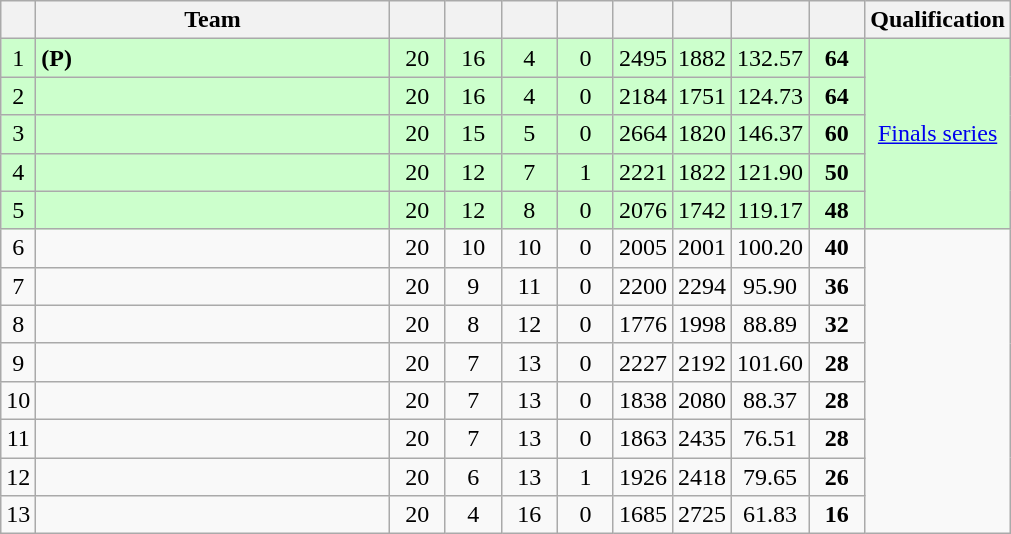<table class="wikitable" style="text-align:center; margin-bottom:0">
<tr>
<th style="width:10px"></th>
<th style="width:35%;">Team</th>
<th style="width:30px;"></th>
<th style="width:30px;"></th>
<th style="width:30px;"></th>
<th style="width:30px;"></th>
<th style="width:30px;"></th>
<th style="width:30px;"></th>
<th style="width:30px;"></th>
<th style="width:30px;"></th>
<th>Qualification</th>
</tr>
<tr style="background:#ccffcc;">
<td>1</td>
<td style="text-align:left;"> <strong>(P)</strong></td>
<td>20</td>
<td>16</td>
<td>4</td>
<td>0</td>
<td>2495</td>
<td>1882</td>
<td>132.57</td>
<td><strong>64</strong></td>
<td rowspan=5><a href='#'>Finals series</a></td>
</tr>
<tr style="background:#ccffcc;">
<td>2</td>
<td style="text-align:left;"></td>
<td>20</td>
<td>16</td>
<td>4</td>
<td>0</td>
<td>2184</td>
<td>1751</td>
<td>124.73</td>
<td><strong>64</strong></td>
</tr>
<tr style="background:#ccffcc;">
<td>3</td>
<td style="text-align:left;"></td>
<td>20</td>
<td>15</td>
<td>5</td>
<td>0</td>
<td>2664</td>
<td>1820</td>
<td>146.37</td>
<td><strong>60</strong></td>
</tr>
<tr style="background:#ccffcc;">
<td>4</td>
<td style="text-align:left;"></td>
<td>20</td>
<td>12</td>
<td>7</td>
<td>1</td>
<td>2221</td>
<td>1822</td>
<td>121.90</td>
<td><strong>50</strong></td>
</tr>
<tr style="background:#ccffcc;">
<td>5</td>
<td style="text-align:left;"></td>
<td>20</td>
<td>12</td>
<td>8</td>
<td>0</td>
<td>2076</td>
<td>1742</td>
<td>119.17</td>
<td><strong>48</strong></td>
</tr>
<tr>
<td>6</td>
<td style="text-align:left;"></td>
<td>20</td>
<td>10</td>
<td>10</td>
<td>0</td>
<td>2005</td>
<td>2001</td>
<td>100.20</td>
<td><strong>40</strong></td>
</tr>
<tr>
<td>7</td>
<td style="text-align:left;"></td>
<td>20</td>
<td>9</td>
<td>11</td>
<td>0</td>
<td>2200</td>
<td>2294</td>
<td>95.90</td>
<td><strong>36</strong></td>
</tr>
<tr>
<td>8</td>
<td style="text-align:left;"></td>
<td>20</td>
<td>8</td>
<td>12</td>
<td>0</td>
<td>1776</td>
<td>1998</td>
<td>88.89</td>
<td><strong>32</strong></td>
</tr>
<tr>
<td>9</td>
<td style="text-align:left;"></td>
<td>20</td>
<td>7</td>
<td>13</td>
<td>0</td>
<td>2227</td>
<td>2192</td>
<td>101.60</td>
<td><strong>28</strong></td>
</tr>
<tr>
<td>10</td>
<td style="text-align:left;"></td>
<td>20</td>
<td>7</td>
<td>13</td>
<td>0</td>
<td>1838</td>
<td>2080</td>
<td>88.37</td>
<td><strong>28</strong></td>
</tr>
<tr>
<td>11</td>
<td style="text-align:left;"></td>
<td>20</td>
<td>7</td>
<td>13</td>
<td>0</td>
<td>1863</td>
<td>2435</td>
<td>76.51</td>
<td><strong>28</strong></td>
</tr>
<tr>
<td>12</td>
<td style="text-align:left;"></td>
<td>20</td>
<td>6</td>
<td>13</td>
<td>1</td>
<td>1926</td>
<td>2418</td>
<td>79.65</td>
<td><strong>26</strong></td>
</tr>
<tr>
<td>13</td>
<td style="text-align:left;"></td>
<td>20</td>
<td>4</td>
<td>16</td>
<td>0</td>
<td>1685</td>
<td>2725</td>
<td>61.83</td>
<td><strong>16</strong></td>
</tr>
</table>
